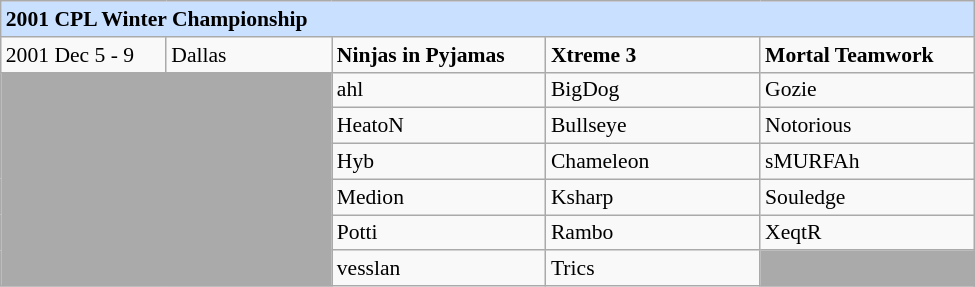<table class="wikitable collapsible collapsed"  style="font-size:90%; margin:0; width:650px;">
<tr>
<th colspan="5" style="background:#cae0ff;text-align:left;">2001 CPL Winter Championship</th>
</tr>
<tr>
<td style="width:17%;">2001 Dec 5 - 9</td>
<td style="width:17%;"> Dallas</td>
<td style="width:22%;"> <strong>Ninjas in Pyjamas</strong></td>
<td style="width:22%;"> <strong>Xtreme 3</strong></td>
<td style="width:22%;"> <strong>Mortal Teamwork</strong></td>
</tr>
<tr>
<td colspan="2" rowspan="6" style="background:#aaa;"></td>
<td> ahl</td>
<td> BigDog</td>
<td> Gozie</td>
</tr>
<tr>
<td> HeatoN</td>
<td> Bullseye</td>
<td> Notorious</td>
</tr>
<tr>
<td> Hyb</td>
<td> Chameleon</td>
<td> sMURFAh</td>
</tr>
<tr>
<td> Medion</td>
<td> Ksharp</td>
<td> Souledge</td>
</tr>
<tr>
<td> Potti</td>
<td> Rambo</td>
<td> XeqtR</td>
</tr>
<tr>
<td> vesslan</td>
<td> Trics</td>
<td colspan="2" style="background:#aaa;"></td>
</tr>
</table>
